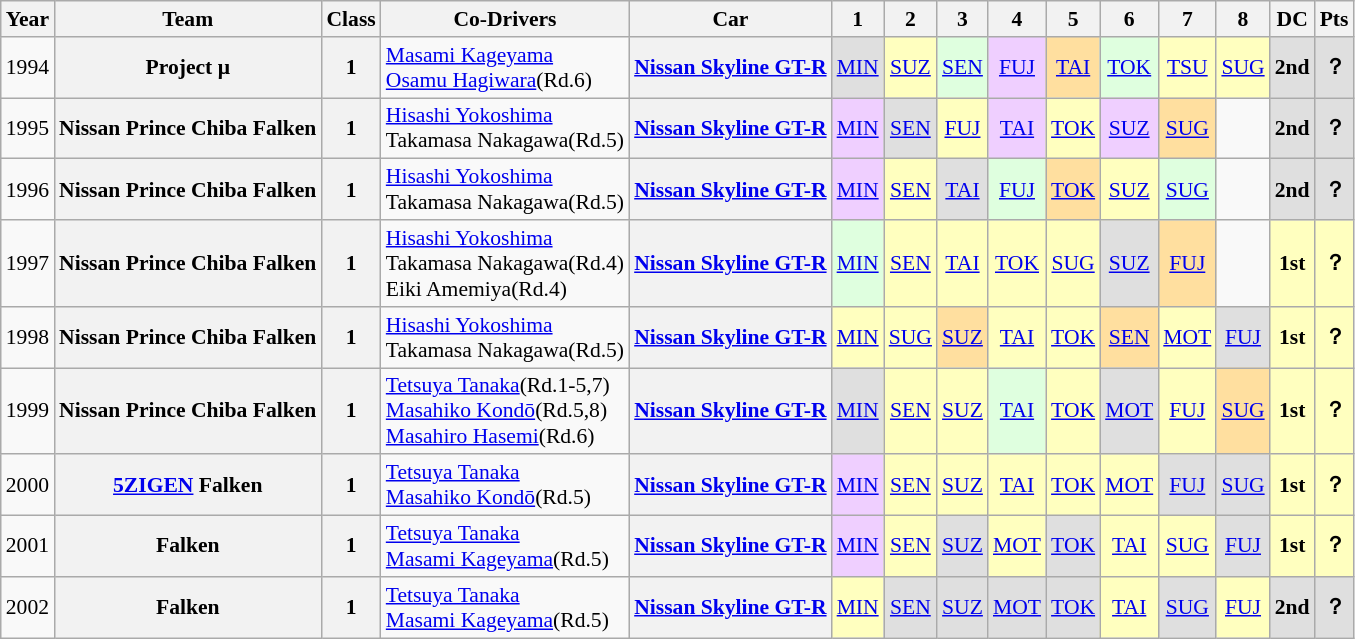<table class="wikitable" style="text-align:center; font-size:90%">
<tr>
<th>Year</th>
<th>Team</th>
<th>Class</th>
<th>Co-Drivers</th>
<th>Car</th>
<th>1</th>
<th>2</th>
<th>3</th>
<th>4</th>
<th>5</th>
<th>6</th>
<th>7</th>
<th>8</th>
<th>DC</th>
<th>Pts</th>
</tr>
<tr>
<td>1994</td>
<th>Project μ</th>
<th>1</th>
<td align="left"> <a href='#'>Masami Kageyama</a><br> <a href='#'>Osamu Hagiwara</a>(Rd.6)</td>
<th><a href='#'>Nissan Skyline GT-R</a></th>
<td style="background:#DFDFDF;"><a href='#'>MIN</a><br></td>
<td style="background:#FFFFBF;"><a href='#'>SUZ</a><br></td>
<td style="background:#DFFFDF;"><a href='#'>SEN</a><br></td>
<td style="background:#EFCFFF;"><a href='#'>FUJ</a><br></td>
<td style="background:#FFDF9F;"><a href='#'>TAI</a><br></td>
<td style="background:#DFFFDF;"><a href='#'>TOK</a><br></td>
<td style="background:#FFFFBF;"><a href='#'>TSU</a><br></td>
<td style="background:#FFFFBF;"><a href='#'>SUG</a><br></td>
<th style="background:#DFDFDF;">2nd</th>
<th style="background:#DFDFDF;">？</th>
</tr>
<tr>
<td>1995</td>
<th>Nissan Prince Chiba Falken</th>
<th>1</th>
<td align="left"> <a href='#'>Hisashi Yokoshima</a><br>  Takamasa Nakagawa(Rd.5)</td>
<th><a href='#'>Nissan Skyline GT-R</a></th>
<td style="background:#EFCFFF;"><a href='#'>MIN</a><br></td>
<td style="background:#DFDFDF;"><a href='#'>SEN</a><br></td>
<td style="background:#FFFFBF;"><a href='#'>FUJ</a><br></td>
<td style="background:#EFCFFF;"><a href='#'>TAI</a><br></td>
<td style="background:#FFFFBF;"><a href='#'>TOK</a><br></td>
<td style="background:#EFCFFF;"><a href='#'>SUZ</a><br></td>
<td style="background:#FFDF9F;"><a href='#'>SUG</a><br></td>
<td></td>
<th style="background:#DFDFDF;">2nd</th>
<th style="background:#DFDFDF;">？</th>
</tr>
<tr>
<td>1996</td>
<th>Nissan Prince Chiba Falken</th>
<th>1</th>
<td align="left"> <a href='#'>Hisashi Yokoshima</a><br>  Takamasa Nakagawa(Rd.5)</td>
<th><a href='#'>Nissan Skyline GT-R</a></th>
<td style="background:#EFCFFF;"><a href='#'>MIN</a><br></td>
<td style="background:#FFFFBF;"><a href='#'>SEN</a><br></td>
<td style="background:#DFDFDF;"><a href='#'>TAI</a><br></td>
<td style="background:#DFFFDF;"><a href='#'>FUJ</a><br></td>
<td style="background:#FFDF9F;"><a href='#'>TOK</a><br></td>
<td style="background:#FFFFBF;"><a href='#'>SUZ</a><br></td>
<td style="background:#DFFFDF;"><a href='#'>SUG</a><br></td>
<td></td>
<th style="background:#DFDFDF;">2nd</th>
<th style="background:#DFDFDF;">？</th>
</tr>
<tr>
<td>1997</td>
<th>Nissan Prince Chiba Falken</th>
<th>1</th>
<td align="left"> <a href='#'>Hisashi Yokoshima</a><br>  Takamasa Nakagawa(Rd.4)<br> Eiki Amemiya(Rd.4)</td>
<th><a href='#'>Nissan Skyline GT-R</a></th>
<td style="background:#DFFFDF;"><a href='#'>MIN</a><br></td>
<td style="background:#FFFFBF;"><a href='#'>SEN</a><br></td>
<td style="background:#FFFFBF;"><a href='#'>TAI</a><br></td>
<td style="background:#FFFFBF;"><a href='#'>TOK</a><br></td>
<td style="background:#FFFFBF;"><a href='#'>SUG</a><br></td>
<td style="background:#DFDFDF;"><a href='#'>SUZ</a><br></td>
<td style="background:#FFDF9F;"><a href='#'>FUJ</a><br></td>
<td></td>
<th style="background:#FFFFBF;">1st</th>
<th style="background:#FFFFBF;">？</th>
</tr>
<tr>
<td>1998</td>
<th>Nissan Prince Chiba Falken</th>
<th>1</th>
<td align="left"> <a href='#'>Hisashi Yokoshima</a><br> Takamasa Nakagawa(Rd.5)</td>
<th><a href='#'>Nissan Skyline GT-R</a></th>
<td style="background:#FFFFBF;"><a href='#'>MIN</a><br></td>
<td style="background:#FFFFBF;"><a href='#'>SUG</a><br></td>
<td style="background:#FFDF9F;"><a href='#'>SUZ</a><br></td>
<td style="background:#FFFFBF;"><a href='#'>TAI</a><br></td>
<td style="background:#FFFFBF;"><a href='#'>TOK</a><br></td>
<td style="background:#FFDF9F;"><a href='#'>SEN</a><br></td>
<td style="background:#FFFFBF;"><a href='#'>MOT</a><br></td>
<td style="background:#DFDFDF;"><a href='#'>FUJ</a><br></td>
<th style="background:#FFFFBF;">1st</th>
<th style="background:#FFFFBF;">？</th>
</tr>
<tr>
<td>1999</td>
<th>Nissan Prince Chiba Falken</th>
<th>1</th>
<td align="left"> <a href='#'>Tetsuya Tanaka</a>(Rd.1-5,7)<br> <a href='#'>Masahiko Kondō</a>(Rd.5,8) <br> <a href='#'>Masahiro Hasemi</a>(Rd.6)</td>
<th><a href='#'>Nissan Skyline GT-R</a></th>
<td style="background:#DFDFDF;"><a href='#'>MIN</a><br></td>
<td style="background:#FFFFBF;"><a href='#'>SEN</a><br></td>
<td style="background:#FFFFBF;"><a href='#'>SUZ</a><br></td>
<td style="background:#DFFFDF;"><a href='#'>TAI</a><br></td>
<td style="background:#FFFFBF;"><a href='#'>TOK</a><br></td>
<td style="background:#DFDFDF;"><a href='#'>MOT</a><br></td>
<td style="background:#FFFFBF;"><a href='#'>FUJ</a><br></td>
<td style="background:#FFDF9F;"><a href='#'>SUG</a><br></td>
<th style="background:#FFFFBF;">1st</th>
<th style="background:#FFFFBF;">？</th>
</tr>
<tr>
<td>2000</td>
<th><a href='#'>5ZIGEN</a> Falken</th>
<th>1</th>
<td align="left"> <a href='#'>Tetsuya Tanaka</a><br> <a href='#'>Masahiko Kondō</a>(Rd.5)</td>
<th><a href='#'>Nissan Skyline GT-R</a></th>
<td style="background:#EFCFFF;"><a href='#'>MIN</a><br></td>
<td style="background:#FFFFBF;"><a href='#'>SEN</a><br></td>
<td style="background:#FFFFBF;"><a href='#'>SUZ</a><br></td>
<td style="background:#FFFFBF;"><a href='#'>TAI</a><br></td>
<td style="background:#FFFFBF;"><a href='#'>TOK</a><br></td>
<td style="background:#FFFFBF;"><a href='#'>MOT</a><br></td>
<td style="background:#DFDFDF;"><a href='#'>FUJ</a><br></td>
<td style="background:#DFDFDF;"><a href='#'>SUG</a><br></td>
<th style="background:#FFFFBF;">1st</th>
<th style="background:#FFFFBF;">？</th>
</tr>
<tr>
<td>2001</td>
<th>Falken</th>
<th>1</th>
<td align="left"> <a href='#'>Tetsuya Tanaka</a><br> <a href='#'>Masami Kageyama</a>(Rd.5)</td>
<th><a href='#'>Nissan Skyline GT-R</a></th>
<td style="background:#EFCFFF;"><a href='#'>MIN</a><br></td>
<td style="background:#FFFFBF;"><a href='#'>SEN</a><br></td>
<td style="background:#DFDFDF;"><a href='#'>SUZ</a><br></td>
<td style="background:#FFFFBF;"><a href='#'>MOT</a><br></td>
<td style="background:#DFDFDF;"><a href='#'>TOK</a><br></td>
<td style="background:#FFFFBF;"><a href='#'>TAI</a><br></td>
<td style="background:#FFFFBF;"><a href='#'>SUG</a><br></td>
<td style="background:#DFDFDF;"><a href='#'>FUJ</a><br></td>
<th style="background:#FFFFBF;">1st</th>
<th style="background:#FFFFBF;">？</th>
</tr>
<tr>
<td>2002</td>
<th>Falken</th>
<th>1</th>
<td align="left"> <a href='#'>Tetsuya Tanaka</a><br> <a href='#'>Masami Kageyama</a>(Rd.5)</td>
<th><a href='#'>Nissan Skyline GT-R</a></th>
<td style="background:#FFFFBF;"><a href='#'>MIN</a><br></td>
<td style="background:#DFDFDF;"><a href='#'>SEN</a><br></td>
<td style="background:#DFDFDF;"><a href='#'>SUZ</a><br></td>
<td style="background:#DFDFDF;"><a href='#'>MOT</a><br></td>
<td style="background:#DFDFDF;"><a href='#'>TOK</a><br></td>
<td style="background:#FFFFBF;"><a href='#'>TAI</a><br></td>
<td style="background:#DFDFDF;"><a href='#'>SUG</a><br></td>
<td style="background:#FFFFBF;"><a href='#'>FUJ</a><br></td>
<th style="background:#DFDFDF;">2nd</th>
<th style="background:#DFDFDF;">？</th>
</tr>
</table>
